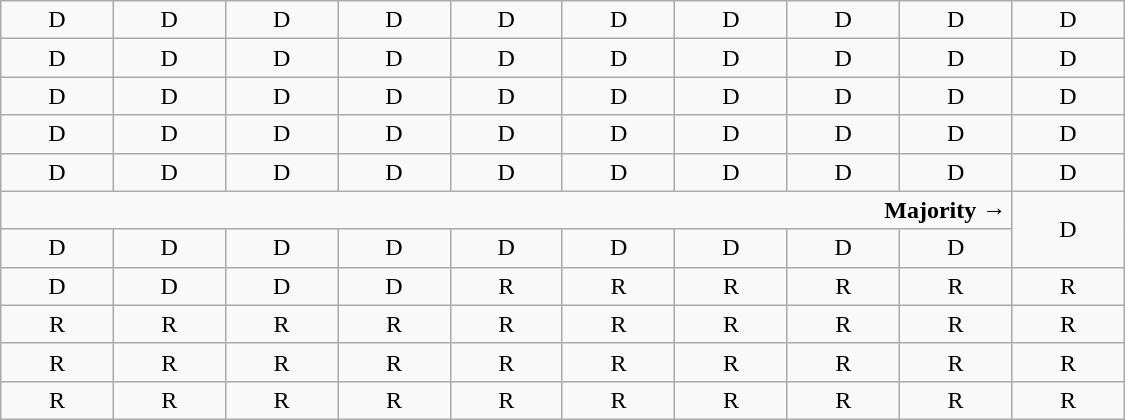<table class="wikitable" style="text-align:center" width=750px>
<tr>
<td>D</td>
<td>D</td>
<td>D</td>
<td>D</td>
<td>D</td>
<td>D</td>
<td>D</td>
<td>D</td>
<td>D</td>
<td>D</td>
</tr>
<tr>
<td width=10%  >D</td>
<td width=10%  >D</td>
<td width=10%  >D</td>
<td width=10%  >D</td>
<td width=10%  >D</td>
<td width=10%  >D</td>
<td width=10%  >D</td>
<td width=10%  >D</td>
<td width=10%  >D</td>
<td width=10%  >D</td>
</tr>
<tr>
<td>D</td>
<td>D</td>
<td>D</td>
<td>D</td>
<td>D</td>
<td>D</td>
<td>D</td>
<td>D</td>
<td>D</td>
<td>D</td>
</tr>
<tr>
<td>D</td>
<td>D</td>
<td>D</td>
<td>D</td>
<td>D</td>
<td>D</td>
<td>D</td>
<td>D</td>
<td>D</td>
<td>D</td>
</tr>
<tr>
<td>D</td>
<td>D</td>
<td>D</td>
<td>D</td>
<td>D</td>
<td>D</td>
<td>D</td>
<td>D</td>
<td>D</td>
<td>D<br></td>
</tr>
<tr>
<td colspan=9 align=right><strong>Majority →</strong></td>
<td rowspan=2 >D<br></td>
</tr>
<tr>
<td>D<br></td>
<td>D<br></td>
<td>D<br></td>
<td>D<br></td>
<td>D<br></td>
<td>D<br></td>
<td>D<br></td>
<td>D<br></td>
<td>D<br></td>
</tr>
<tr>
<td>D<br></td>
<td>D<br></td>
<td>D<br></td>
<td>D<br></td>
<td>R<br></td>
<td>R<br></td>
<td>R<br></td>
<td>R<br></td>
<td>R<br></td>
<td>R<br></td>
</tr>
<tr>
<td>R<br></td>
<td>R<br></td>
<td>R<br></td>
<td>R<br></td>
<td>R<br></td>
<td>R<br></td>
<td>R<br></td>
<td>R<br></td>
<td>R<br></td>
<td>R<br></td>
</tr>
<tr>
<td>R<br></td>
<td>R<br></td>
<td>R</td>
<td>R</td>
<td>R</td>
<td>R</td>
<td>R</td>
<td>R</td>
<td>R</td>
<td>R</td>
</tr>
<tr>
<td>R</td>
<td>R</td>
<td>R</td>
<td>R</td>
<td>R</td>
<td>R</td>
<td>R</td>
<td>R</td>
<td>R</td>
<td>R</td>
</tr>
</table>
